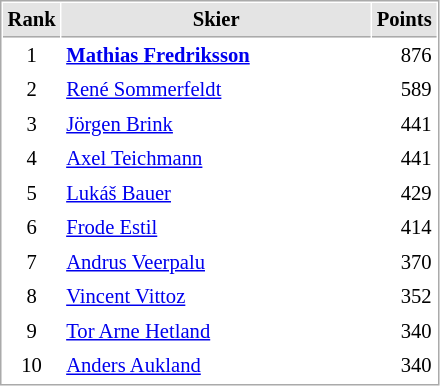<table cellspacing="1" cellpadding="3" style="border:1px solid #AAAAAA;font-size:86%">
<tr style="background-color: #E4E4E4;">
<th style="border-bottom:1px solid #AAAAAA" width=10>Rank</th>
<th style="border-bottom:1px solid #AAAAAA" width=200>Skier</th>
<th style="border-bottom:1px solid #AAAAAA" width=20 align=right>Points</th>
</tr>
<tr>
<td align=center>1</td>
<td> <strong><a href='#'>Mathias Fredriksson</a></strong></td>
<td align=right>876</td>
</tr>
<tr>
<td align=center>2</td>
<td> <a href='#'>René Sommerfeldt</a></td>
<td align=right>589</td>
</tr>
<tr>
<td align=center>3</td>
<td> <a href='#'>Jörgen Brink</a></td>
<td align=right>441</td>
</tr>
<tr>
<td align=center>4</td>
<td> <a href='#'>Axel Teichmann</a></td>
<td align=right>441</td>
</tr>
<tr>
<td align=center>5</td>
<td> <a href='#'>Lukáš Bauer</a></td>
<td align=right>429</td>
</tr>
<tr>
<td align=center>6</td>
<td> <a href='#'>Frode Estil</a></td>
<td align=right>414</td>
</tr>
<tr>
<td align=center>7</td>
<td> <a href='#'>Andrus Veerpalu</a></td>
<td align=right>370</td>
</tr>
<tr>
<td align=center>8</td>
<td> <a href='#'>Vincent Vittoz</a></td>
<td align=right>352</td>
</tr>
<tr>
<td align=center>9</td>
<td> <a href='#'>Tor Arne Hetland</a></td>
<td align=right>340</td>
</tr>
<tr>
<td align=center>10</td>
<td> <a href='#'>Anders Aukland</a></td>
<td align=right>340</td>
</tr>
</table>
